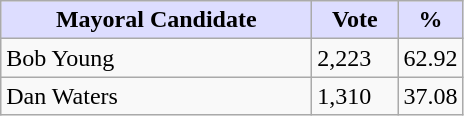<table class="wikitable">
<tr>
<th style="background:#ddf; width:200px;">Mayoral Candidate </th>
<th style="background:#ddf; width:50px;">Vote</th>
<th style="background:#ddf; width:30px;">%</th>
</tr>
<tr>
<td>Bob Young</td>
<td>2,223</td>
<td>62.92</td>
</tr>
<tr>
<td>Dan Waters</td>
<td>1,310</td>
<td>37.08</td>
</tr>
</table>
